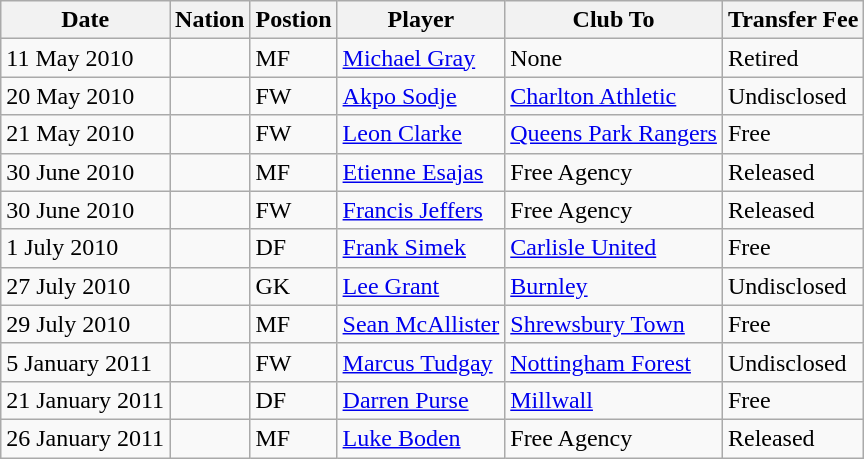<table class="wikitable">
<tr>
<th>Date</th>
<th>Nation</th>
<th>Postion</th>
<th>Player</th>
<th>Club To</th>
<th>Transfer Fee</th>
</tr>
<tr>
<td>11 May 2010</td>
<td></td>
<td>MF</td>
<td><a href='#'>Michael Gray</a></td>
<td>None</td>
<td>Retired</td>
</tr>
<tr>
<td>20 May 2010 </td>
<td></td>
<td>FW</td>
<td><a href='#'>Akpo Sodje</a></td>
<td><a href='#'>Charlton Athletic</a></td>
<td>Undisclosed</td>
</tr>
<tr>
<td>21 May 2010 </td>
<td></td>
<td>FW</td>
<td><a href='#'>Leon Clarke</a></td>
<td><a href='#'>Queens Park Rangers</a></td>
<td>Free</td>
</tr>
<tr>
<td>30 June 2010 </td>
<td></td>
<td>MF</td>
<td><a href='#'>Etienne Esajas</a></td>
<td>Free Agency</td>
<td>Released</td>
</tr>
<tr>
<td>30 June 2010 </td>
<td></td>
<td>FW</td>
<td><a href='#'>Francis Jeffers</a></td>
<td>Free Agency</td>
<td>Released</td>
</tr>
<tr>
<td>1 July 2010 </td>
<td></td>
<td>DF</td>
<td><a href='#'>Frank Simek</a></td>
<td><a href='#'>Carlisle United</a></td>
<td>Free</td>
</tr>
<tr>
<td>27 July 2010 </td>
<td></td>
<td>GK</td>
<td><a href='#'>Lee Grant</a></td>
<td><a href='#'>Burnley</a></td>
<td>Undisclosed</td>
</tr>
<tr>
<td>29 July 2010 </td>
<td></td>
<td>MF</td>
<td><a href='#'>Sean McAllister</a></td>
<td><a href='#'>Shrewsbury Town</a></td>
<td>Free</td>
</tr>
<tr>
<td>5 January 2011 </td>
<td></td>
<td>FW</td>
<td><a href='#'>Marcus Tudgay</a></td>
<td><a href='#'>Nottingham Forest</a></td>
<td>Undisclosed</td>
</tr>
<tr>
<td>21 January 2011 </td>
<td></td>
<td>DF</td>
<td><a href='#'>Darren Purse</a></td>
<td><a href='#'>Millwall</a></td>
<td>Free</td>
</tr>
<tr>
<td>26 January 2011 </td>
<td></td>
<td>MF</td>
<td><a href='#'>Luke Boden</a></td>
<td>Free Agency</td>
<td>Released</td>
</tr>
</table>
